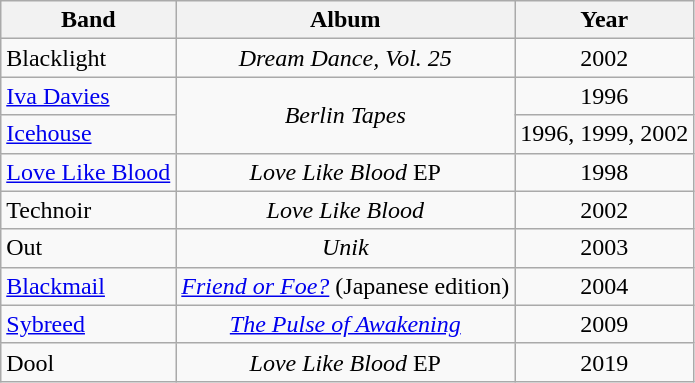<table class="wikitable sortable">
<tr>
<th>Band</th>
<th>Album</th>
<th>Year</th>
</tr>
<tr>
<td>Blacklight</td>
<td style="text-align:center;"><em>Dream Dance, Vol. 25</em></td>
<td style="text-align:center;">2002</td>
</tr>
<tr>
<td align="left"><a href='#'>Iva Davies</a></td>
<td style="text-align:center;" rowspan="2"><em>Berlin Tapes</em></td>
<td style="text-align:center;">1996</td>
</tr>
<tr>
<td align="left"><a href='#'>Icehouse</a></td>
<td style="text-align:center;">1996, 1999, 2002</td>
</tr>
<tr>
<td align="left"><a href='#'>Love Like Blood</a></td>
<td style="text-align:center;"><em>Love Like Blood</em> EP</td>
<td style="text-align:center;">1998</td>
</tr>
<tr>
<td align="left">Technoir</td>
<td style="text-align:center;"><em>Love Like Blood</em></td>
<td style="text-align:center;">2002</td>
</tr>
<tr>
<td align="left">Out</td>
<td style="text-align:center;"><em>Unik</em></td>
<td style="text-align:center;">2003</td>
</tr>
<tr>
<td align="left"><a href='#'>Blackmail</a></td>
<td style="text-align:center;"><em><a href='#'>Friend or Foe?</a></em> (Japanese edition)</td>
<td style="text-align:center;">2004</td>
</tr>
<tr>
<td align="left"><a href='#'>Sybreed</a></td>
<td style="text-align:center;"><em><a href='#'>The Pulse of Awakening</a></em></td>
<td style="text-align:center;">2009</td>
</tr>
<tr>
<td align="left">Dool</td>
<td style="text-align:center;"><em>Love Like Blood</em> EP</td>
<td style="text-align:center;">2019</td>
</tr>
</table>
